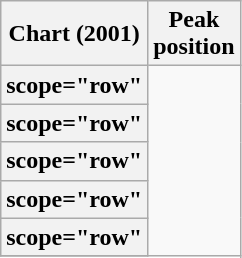<table class="wikitable sortable plainrowheaders" style="text-align:center;">
<tr>
<th scope="col">Chart (2001)</th>
<th scope="col">Peak<br>position</th>
</tr>
<tr>
<th>scope="row"</th>
</tr>
<tr>
<th>scope="row"</th>
</tr>
<tr>
<th>scope="row"</th>
</tr>
<tr>
<th>scope="row"</th>
</tr>
<tr>
<th>scope="row"</th>
</tr>
<tr>
</tr>
</table>
